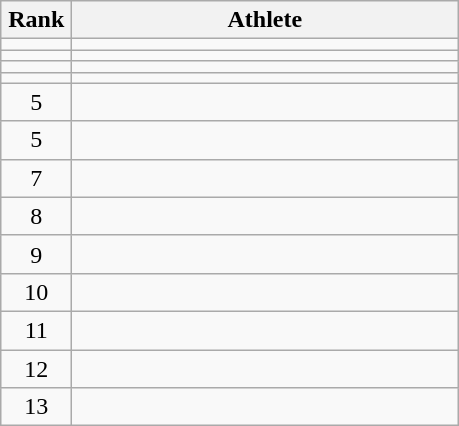<table class="wikitable" style="text-align: center;">
<tr>
<th width=40>Rank</th>
<th width=250>Athlete</th>
</tr>
<tr>
<td></td>
<td align=left></td>
</tr>
<tr>
<td></td>
<td align=left></td>
</tr>
<tr>
<td></td>
<td align=left></td>
</tr>
<tr>
<td></td>
<td align=left></td>
</tr>
<tr>
<td>5</td>
<td align=left></td>
</tr>
<tr>
<td>5</td>
<td align=left></td>
</tr>
<tr>
<td>7</td>
<td align=left></td>
</tr>
<tr>
<td>8</td>
<td align=left></td>
</tr>
<tr>
<td>9</td>
<td align=left></td>
</tr>
<tr>
<td>10</td>
<td align=left></td>
</tr>
<tr>
<td>11</td>
<td align=left></td>
</tr>
<tr>
<td>12</td>
<td align=left></td>
</tr>
<tr>
<td>13</td>
<td align=left></td>
</tr>
</table>
